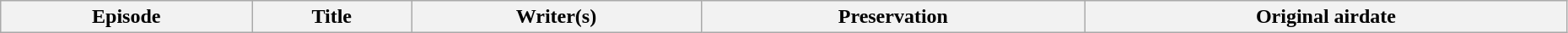<table class="wikitable plainrowheaders" style="width:98%;">
<tr>
<th>Episode</th>
<th>Title</th>
<th>Writer(s)</th>
<th>Preservation</th>
<th>Original airdate<br>
























</th>
</tr>
</table>
